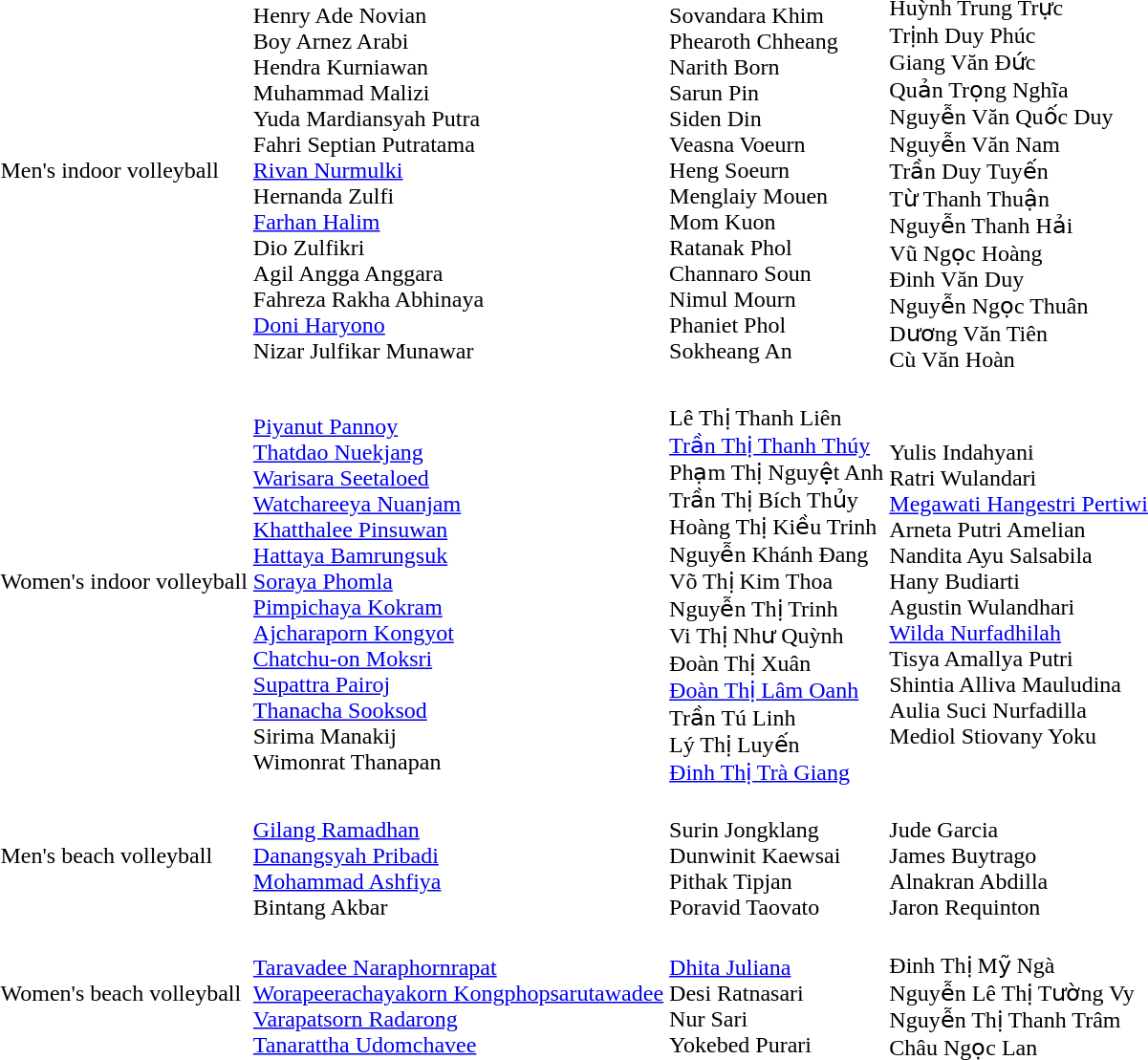<table>
<tr>
<td>Men's indoor volleyball</td>
<td><br>Henry Ade Novian<br>Boy Arnez Arabi<br>Hendra Kurniawan<br>Muhammad Malizi<br>Yuda Mardiansyah Putra<br>Fahri Septian Putratama<br><a href='#'>Rivan Nurmulki</a><br>Hernanda Zulfi<br><a href='#'>Farhan Halim</a><br>Dio Zulfikri<br>Agil Angga Anggara<br>Fahreza Rakha Abhinaya<br><a href='#'>Doni Haryono</a><br>Nizar Julfikar Munawar</td>
<td><br>Sovandara Khim<br>Phearoth Chheang<br>Narith Born<br>Sarun Pin<br>Siden Din<br>Veasna Voeurn<br>Heng Soeurn<br>Menglaiy Mouen<br>Mom Kuon<br>Ratanak Phol<br>Channaro Soun<br>Nimul Mourn<br>Phaniet Phol<br>Sokheang An</td>
<td><br>Huỳnh Trung Trực<br>Trịnh Duy Phúc<br>Giang Văn Đức<br>Quản Trọng Nghĩa<br>Nguyễn Văn Quốc Duy<br>Nguyễn Văn Nam<br>Trần Duy Tuyến<br>Từ Thanh Thuận<br>Nguyễn Thanh Hải<br>Vũ Ngọc Hoàng<br>Đinh Văn Duy<br>Nguyễn Ngọc Thuân<br>Dương Văn Tiên<br>Cù Văn Hoàn</td>
</tr>
<tr>
<td>Women's indoor volleyball</td>
<td><br><a href='#'>Piyanut Pannoy</a><br><a href='#'>Thatdao Nuekjang</a><br><a href='#'>Warisara Seetaloed</a><br><a href='#'>Watchareeya Nuanjam</a><br><a href='#'>Khatthalee Pinsuwan</a><br><a href='#'>Hattaya Bamrungsuk</a><br><a href='#'>Soraya Phomla</a><br><a href='#'>Pimpichaya Kokram</a><br><a href='#'>Ajcharaporn Kongyot</a><br><a href='#'>Chatchu-on Moksri</a><br><a href='#'>Supattra Pairoj</a><br><a href='#'>Thanacha Sooksod</a><br>Sirima Manakij<br>Wimonrat Thanapan</td>
<td><br>Lê Thị Thanh Liên<br><a href='#'>Trần Thị Thanh Thúy</a><br>Phạm Thị Nguyệt Anh<br>Trần Thị Bích Thủy<br>Hoàng Thị Kiều Trinh<br>Nguyễn Khánh Đang<br>Võ Thị Kim Thoa<br>Nguyễn Thị Trinh<br>Vi Thị Như Quỳnh<br>Đoàn Thị Xuân<br><a href='#'>Đoàn Thị Lâm Oanh</a><br>Trần Tú Linh<br>Lý Thị Luyến<br><a href='#'>Đinh Thị Trà Giang</a></td>
<td><br>Yulis Indahyani<br>Ratri Wulandari<br><a href='#'>Megawati Hangestri Pertiwi</a><br>Arneta Putri Amelian<br>Nandita Ayu Salsabila<br>Hany Budiarti<br>Agustin Wulandhari<br><a href='#'>Wilda Nurfadhilah</a><br>Tisya Amallya Putri<br>Shintia Alliva Mauludina<br>Aulia Suci Nurfadilla<br>Mediol Stiovany Yoku</td>
</tr>
<tr>
<td>Men's beach volleyball</td>
<td><br><a href='#'>Gilang Ramadhan</a><br><a href='#'>Danangsyah Pribadi</a><br><a href='#'>Mohammad Ashfiya</a><br>Bintang Akbar</td>
<td><br>Surin Jongklang<br>Dunwinit Kaewsai<br>Pithak Tipjan<br>Poravid Taovato</td>
<td><br>Jude Garcia<br>James Buytrago<br>Alnakran Abdilla<br>Jaron Requinton</td>
</tr>
<tr>
<td>Women's beach volleyball</td>
<td><br><a href='#'>Taravadee Naraphornrapat</a><br><a href='#'>Worapeerachayakorn Kongphopsarutawadee</a><br><a href='#'>Varapatsorn Radarong</a><br><a href='#'>Tanarattha Udomchavee</a></td>
<td><br><a href='#'>Dhita Juliana</a><br>Desi Ratnasari<br>Nur Sari<br>Yokebed Purari</td>
<td><br>Đinh Thị Mỹ Ngà<br>Nguyễn Lê Thị Tường Vy<br>Nguyễn Thị Thanh Trâm<br>Châu Ngọc Lan</td>
</tr>
</table>
